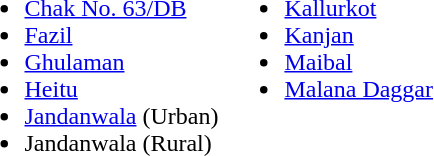<table>
<tr ---->
<td valign="top"><br><ul><li><a href='#'>Chak No. 63/DB</a></li><li><a href='#'>Fazil</a></li><li><a href='#'>Ghulaman</a></li><li><a href='#'>Heitu</a></li><li><a href='#'>Jandanwala</a> (Urban)</li><li>Jandanwala (Rural)</li></ul></td>
<td valign="top"><br><ul><li><a href='#'>Kallurkot</a></li><li><a href='#'>Kanjan</a></li><li><a href='#'>Maibal</a></li><li><a href='#'>Malana Daggar</a></li></ul></td>
</tr>
</table>
